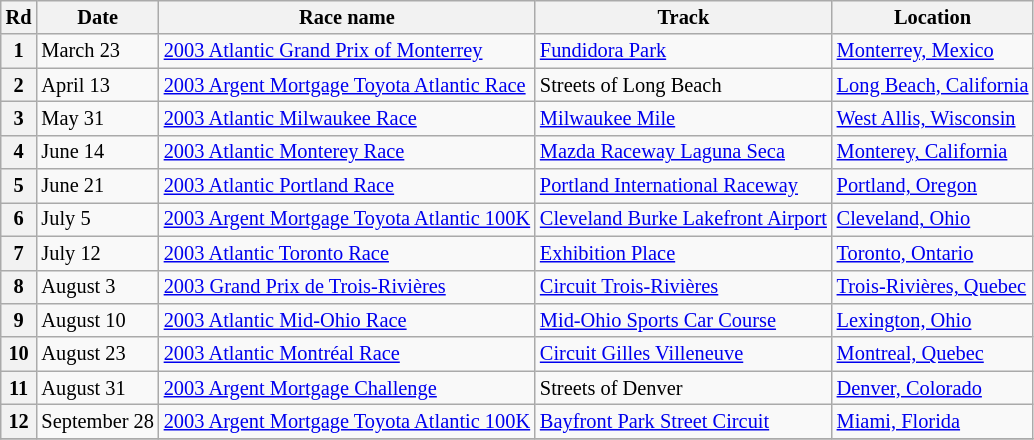<table class="wikitable" style="font-size: 85%;">
<tr>
<th>Rd</th>
<th>Date</th>
<th>Race name</th>
<th>Track</th>
<th>Location</th>
</tr>
<tr>
<th>1</th>
<td>March 23</td>
<td> <a href='#'>2003 Atlantic Grand Prix of Monterrey</a></td>
<td><a href='#'>Fundidora Park</a></td>
<td><a href='#'>Monterrey, Mexico</a></td>
</tr>
<tr>
<th>2</th>
<td>April 13</td>
<td> <a href='#'>2003 Argent Mortgage Toyota Atlantic Race</a></td>
<td>Streets of Long Beach</td>
<td><a href='#'>Long Beach, California</a></td>
</tr>
<tr>
<th>3</th>
<td>May 31</td>
<td> <a href='#'>2003 Atlantic Milwaukee Race</a></td>
<td><a href='#'>Milwaukee Mile</a></td>
<td><a href='#'>West Allis, Wisconsin</a></td>
</tr>
<tr>
<th>4</th>
<td>June 14</td>
<td> <a href='#'>2003 Atlantic Monterey Race</a></td>
<td><a href='#'>Mazda Raceway Laguna Seca</a></td>
<td><a href='#'>Monterey, California</a></td>
</tr>
<tr>
<th>5</th>
<td>June 21</td>
<td> <a href='#'>2003 Atlantic Portland Race</a></td>
<td><a href='#'>Portland International Raceway</a></td>
<td><a href='#'>Portland, Oregon</a></td>
</tr>
<tr>
<th>6</th>
<td>July 5</td>
<td> <a href='#'>2003 Argent Mortgage Toyota Atlantic 100K</a></td>
<td><a href='#'>Cleveland Burke Lakefront Airport</a></td>
<td><a href='#'>Cleveland, Ohio</a></td>
</tr>
<tr>
<th>7</th>
<td>July 12</td>
<td> <a href='#'>2003 Atlantic Toronto Race</a></td>
<td><a href='#'>Exhibition Place</a></td>
<td><a href='#'>Toronto, Ontario</a></td>
</tr>
<tr>
<th>8</th>
<td>August 3</td>
<td> <a href='#'>2003 Grand Prix de Trois-Rivières</a></td>
<td><a href='#'>Circuit Trois-Rivières</a></td>
<td><a href='#'>Trois-Rivières, Quebec</a></td>
</tr>
<tr>
<th>9</th>
<td>August 10</td>
<td> <a href='#'>2003 Atlantic Mid-Ohio Race</a></td>
<td><a href='#'>Mid-Ohio Sports Car Course</a></td>
<td><a href='#'>Lexington, Ohio</a></td>
</tr>
<tr>
<th>10</th>
<td>August 23</td>
<td> <a href='#'>2003 Atlantic Montréal Race</a></td>
<td><a href='#'>Circuit Gilles Villeneuve</a></td>
<td><a href='#'>Montreal, Quebec</a></td>
</tr>
<tr>
<th>11</th>
<td>August 31</td>
<td> <a href='#'>2003 Argent Mortgage Challenge</a></td>
<td>Streets of Denver</td>
<td><a href='#'>Denver, Colorado</a></td>
</tr>
<tr>
<th>12</th>
<td>September 28</td>
<td> <a href='#'>2003 Argent Mortgage Toyota Atlantic 100K</a></td>
<td><a href='#'>Bayfront Park Street Circuit</a></td>
<td><a href='#'>Miami, Florida</a></td>
</tr>
<tr>
</tr>
</table>
